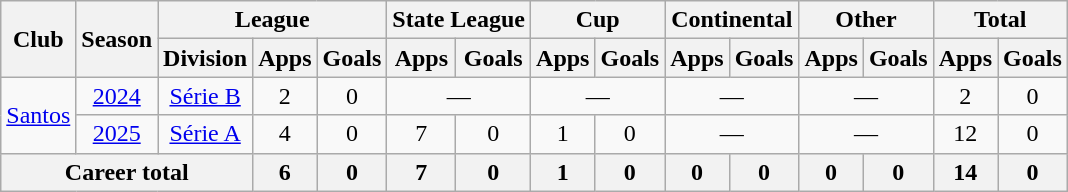<table class="wikitable" style="text-align: center">
<tr>
<th rowspan="2">Club</th>
<th rowspan="2">Season</th>
<th colspan="3">League</th>
<th colspan="2">State League</th>
<th colspan="2">Cup</th>
<th colspan="2">Continental</th>
<th colspan="2">Other</th>
<th colspan="2">Total</th>
</tr>
<tr>
<th>Division</th>
<th>Apps</th>
<th>Goals</th>
<th>Apps</th>
<th>Goals</th>
<th>Apps</th>
<th>Goals</th>
<th>Apps</th>
<th>Goals</th>
<th>Apps</th>
<th>Goals</th>
<th>Apps</th>
<th>Goals</th>
</tr>
<tr>
<td rowspan="2"><a href='#'>Santos</a></td>
<td><a href='#'>2024</a></td>
<td><a href='#'>Série B</a></td>
<td>2</td>
<td>0</td>
<td colspan="2">—</td>
<td colspan="2">—</td>
<td colspan="2">—</td>
<td colspan="2">—</td>
<td>2</td>
<td>0</td>
</tr>
<tr>
<td><a href='#'>2025</a></td>
<td><a href='#'>Série A</a></td>
<td>4</td>
<td>0</td>
<td>7</td>
<td>0</td>
<td>1</td>
<td>0</td>
<td colspan="2">—</td>
<td colspan="2">—</td>
<td>12</td>
<td>0</td>
</tr>
<tr>
<th colspan="3"><strong>Career total</strong></th>
<th>6</th>
<th>0</th>
<th>7</th>
<th>0</th>
<th>1</th>
<th>0</th>
<th>0</th>
<th>0</th>
<th>0</th>
<th>0</th>
<th>14</th>
<th>0</th>
</tr>
</table>
